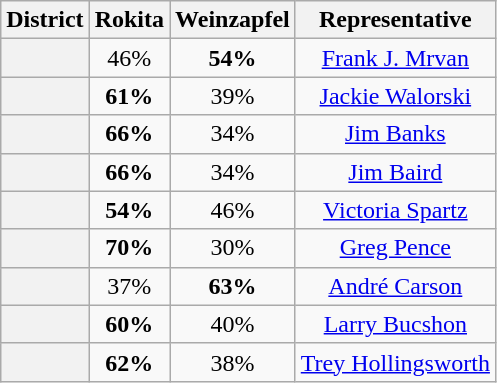<table class=wikitable>
<tr>
<th>District</th>
<th>Rokita</th>
<th>Weinzapfel</th>
<th>Representative</th>
</tr>
<tr align=center>
<th></th>
<td>46%</td>
<td><strong>54%</strong></td>
<td><a href='#'>Frank J. Mrvan</a></td>
</tr>
<tr align=center>
<th></th>
<td><strong>61%</strong></td>
<td>39%</td>
<td><a href='#'>Jackie Walorski</a></td>
</tr>
<tr align=center>
<th></th>
<td><strong>66%</strong></td>
<td>34%</td>
<td><a href='#'>Jim Banks</a></td>
</tr>
<tr align=center>
<th></th>
<td><strong>66%</strong></td>
<td>34%</td>
<td><a href='#'>Jim Baird</a></td>
</tr>
<tr align=center>
<th></th>
<td><strong>54%</strong></td>
<td>46%</td>
<td><a href='#'>Victoria Spartz</a></td>
</tr>
<tr align=center>
<th></th>
<td><strong>70%</strong></td>
<td>30%</td>
<td><a href='#'>Greg Pence</a></td>
</tr>
<tr align=center>
<th></th>
<td>37%</td>
<td><strong>63%</strong></td>
<td><a href='#'>André Carson</a></td>
</tr>
<tr align=center>
<th></th>
<td><strong>60%</strong></td>
<td>40%</td>
<td><a href='#'>Larry Bucshon</a></td>
</tr>
<tr align=center>
<th></th>
<td><strong>62%</strong></td>
<td>38%</td>
<td><a href='#'>Trey Hollingsworth</a></td>
</tr>
</table>
